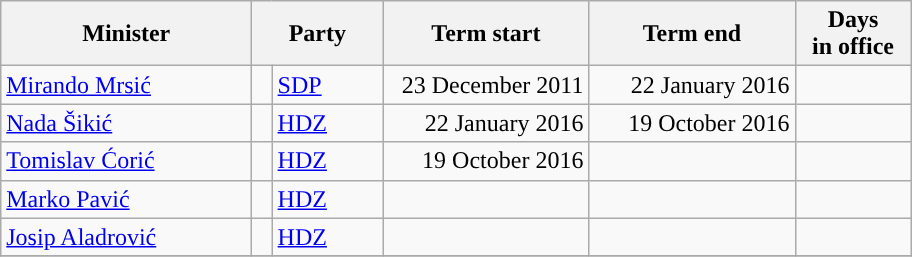<table class="wikitable" style="text-align: left;">
<tr>
<th width="160">Minister</th>
<th colspan=2 width="80">Party</th>
<th width="130">Term start</th>
<th width="130">Term end</th>
<th width=70>Days<br> in office</th>
</tr>
<tr>
<td><a href='#'>Mirando Mrsić</a></td>
<td style="background-color: "></td>
<td><a href='#'>SDP</a></td>
<td align=right>23 December 2011</td>
<td align=right>22 January 2016</td>
<td align=right></td>
</tr>
<tr>
<td><a href='#'>Nada Šikić</a></td>
<td style="background-color: "></td>
<td><a href='#'>HDZ</a></td>
<td align=right>22 January 2016</td>
<td align=right>19 October 2016</td>
<td align=right></td>
</tr>
<tr>
<td><a href='#'>Tomislav Ćorić</a></td>
<td style="background-color: "></td>
<td><a href='#'>HDZ</a></td>
<td align=right>19 October 2016</td>
<td align=right></td>
<td align=right></td>
</tr>
<tr>
<td><a href='#'>Marko Pavić</a></td>
<td style="background-color: "></td>
<td><a href='#'>HDZ</a></td>
<td align=right></td>
<td align=right></td>
<td align=right></td>
</tr>
<tr>
<td><a href='#'>Josip Aladrović</a></td>
<td style="background-color: "></td>
<td><a href='#'>HDZ</a></td>
<td align=right></td>
<td align=right></td>
<td align=right></td>
</tr>
<tr>
</tr>
</table>
